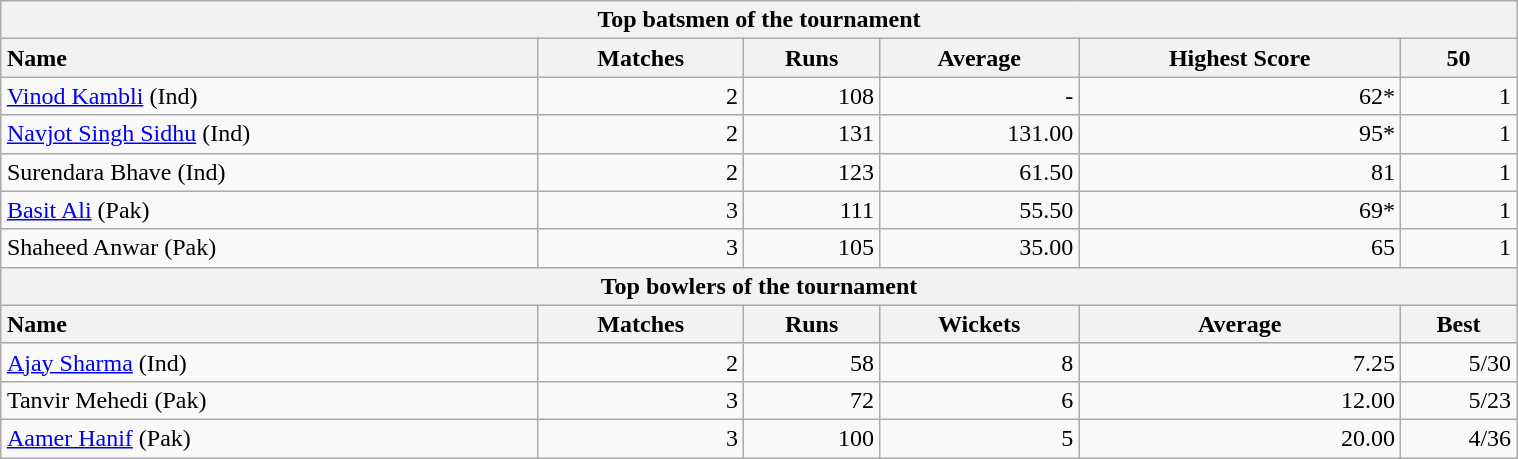<table class="wikitable" style="margin: 1em auto 1em auto" width="80%">
<tr>
<th colspan=6>Top batsmen of the tournament</th>
</tr>
<tr>
<th style="text-align:left;">Name</th>
<th>Matches</th>
<th>Runs</th>
<th>Average</th>
<th>Highest Score</th>
<th>50</th>
</tr>
<tr style="text-align:right;">
<td style="text-align:left;"><a href='#'>Vinod Kambli</a> (Ind)</td>
<td>2</td>
<td>108</td>
<td>-</td>
<td>62*</td>
<td>1</td>
</tr>
<tr style="text-align:right;">
<td style="text-align:left;"><a href='#'>Navjot Singh Sidhu</a> (Ind)</td>
<td>2</td>
<td>131</td>
<td>131.00</td>
<td>95*</td>
<td>1</td>
</tr>
<tr style="text-align:right;">
<td style="text-align:left;">Surendara Bhave (Ind)</td>
<td>2</td>
<td>123</td>
<td>61.50</td>
<td>81</td>
<td>1</td>
</tr>
<tr style="text-align:right;">
<td style="text-align:left;"><a href='#'>Basit Ali</a> (Pak)</td>
<td>3</td>
<td>111</td>
<td>55.50</td>
<td>69*</td>
<td>1</td>
</tr>
<tr style="text-align:right;">
<td style="text-align:left;">Shaheed Anwar (Pak)</td>
<td>3</td>
<td>105</td>
<td>35.00</td>
<td>65</td>
<td>1</td>
</tr>
<tr>
<th colspan=6>Top bowlers of the tournament</th>
</tr>
<tr>
<th style="text-align:left;">Name</th>
<th>Matches</th>
<th>Runs</th>
<th>Wickets</th>
<th>Average</th>
<th>Best</th>
</tr>
<tr style="text-align:right;">
<td style="text-align:left;"><a href='#'>Ajay Sharma</a> (Ind)</td>
<td>2</td>
<td>58</td>
<td>8</td>
<td>7.25</td>
<td>5/30</td>
</tr>
<tr style="text-align:right;">
<td style="text-align:left;">Tanvir Mehedi (Pak)</td>
<td>3</td>
<td>72</td>
<td>6</td>
<td>12.00</td>
<td>5/23</td>
</tr>
<tr style="text-align:right;">
<td style="text-align:left;"><a href='#'>Aamer Hanif</a> (Pak)</td>
<td>3</td>
<td>100</td>
<td>5</td>
<td>20.00</td>
<td>4/36</td>
</tr>
</table>
